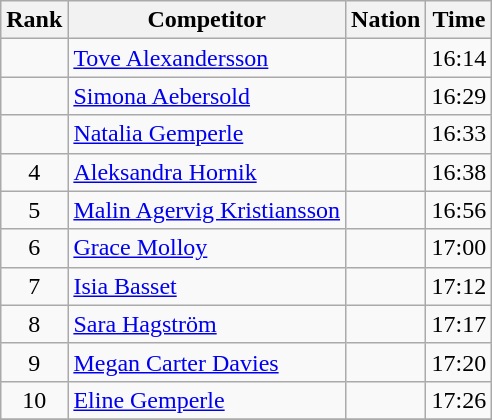<table class="wikitable sortable" style="text-align:left">
<tr>
<th data-sort-type="number">Rank</th>
<th class="unsortable">Competitor</th>
<th>Nation</th>
<th>Time</th>
</tr>
<tr>
<td style="text-align:center"></td>
<td><a href='#'>Tove Alexandersson</a></td>
<td></td>
<td style="text-align:right">16:14</td>
</tr>
<tr>
<td style="text-align:center"></td>
<td><a href='#'>Simona Aebersold</a></td>
<td></td>
<td style="text-align:right">16:29</td>
</tr>
<tr>
<td style="text-align:center"></td>
<td><a href='#'>Natalia Gemperle</a></td>
<td></td>
<td style="text-align:right">16:33</td>
</tr>
<tr>
<td style="text-align:center">4</td>
<td><a href='#'>Aleksandra Hornik</a></td>
<td></td>
<td style="text-align:right">16:38</td>
</tr>
<tr>
<td style="text-align:center">5</td>
<td><a href='#'>Malin Agervig Kristiansson</a></td>
<td></td>
<td style="text-align:right">16:56</td>
</tr>
<tr>
<td style="text-align:center">6</td>
<td><a href='#'>Grace Molloy</a></td>
<td></td>
<td style="text-align:right">17:00</td>
</tr>
<tr>
<td style="text-align:center">7</td>
<td><a href='#'>Isia Basset</a></td>
<td></td>
<td style="text-align:right">17:12</td>
</tr>
<tr>
<td style="text-align:center">8</td>
<td><a href='#'>Sara Hagström</a></td>
<td></td>
<td style="text-align:right">17:17</td>
</tr>
<tr>
<td style="text-align:center">9</td>
<td><a href='#'>Megan Carter Davies</a></td>
<td></td>
<td style="text-align:right">17:20</td>
</tr>
<tr>
<td style="text-align:center">10</td>
<td><a href='#'>Eline Gemperle</a></td>
<td></td>
<td style="text-align:right">17:26</td>
</tr>
<tr>
</tr>
</table>
